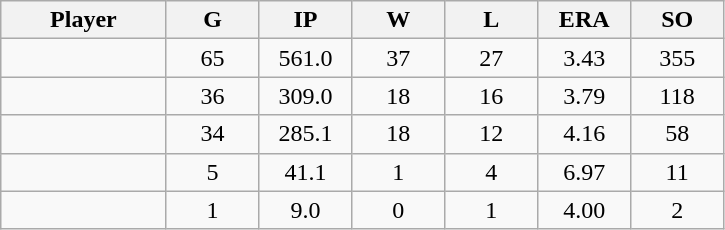<table class="wikitable sortable">
<tr>
<th bgcolor="#DDDDFF" width="16%">Player</th>
<th bgcolor="#DDDDFF" width="9%">G</th>
<th bgcolor="#DDDDFF" width="9%">IP</th>
<th bgcolor="#DDDDFF" width="9%">W</th>
<th bgcolor="#DDDDFF" width="9%">L</th>
<th bgcolor="#DDDDFF" width="9%">ERA</th>
<th bgcolor="#DDDDFF" width="9%">SO</th>
</tr>
<tr align="center">
<td></td>
<td>65</td>
<td>561.0</td>
<td>37</td>
<td>27</td>
<td>3.43</td>
<td>355</td>
</tr>
<tr align="center">
<td></td>
<td>36</td>
<td>309.0</td>
<td>18</td>
<td>16</td>
<td>3.79</td>
<td>118</td>
</tr>
<tr align="center">
<td></td>
<td>34</td>
<td>285.1</td>
<td>18</td>
<td>12</td>
<td>4.16</td>
<td>58</td>
</tr>
<tr align="center">
<td></td>
<td>5</td>
<td>41.1</td>
<td>1</td>
<td>4</td>
<td>6.97</td>
<td>11</td>
</tr>
<tr align="center">
<td></td>
<td>1</td>
<td>9.0</td>
<td>0</td>
<td>1</td>
<td>4.00</td>
<td>2</td>
</tr>
</table>
